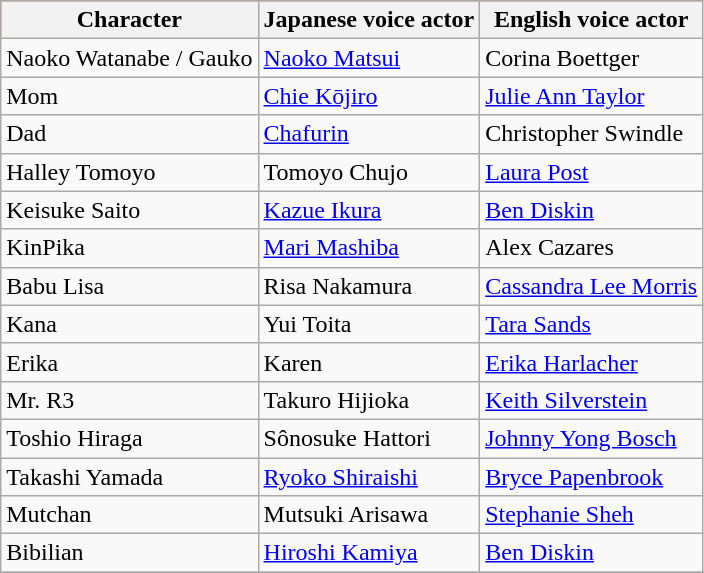<table border="1" style="border-collapse: collapse;" class="wikitable">
<tr style="background-color: rgb(255,85,0);">
<th>Character</th>
<th>Japanese voice actor</th>
<th>English voice actor</th>
</tr>
<tr>
<td>Naoko Watanabe / Gauko</td>
<td><a href='#'>Naoko Matsui</a></td>
<td>Corina Boettger</td>
</tr>
<tr>
<td>Mom</td>
<td><a href='#'>Chie Kōjiro</a></td>
<td><a href='#'>Julie Ann Taylor</a></td>
</tr>
<tr>
<td>Dad</td>
<td><a href='#'>Chafurin</a></td>
<td>Christopher Swindle</td>
</tr>
<tr>
<td>Halley Tomoyo</td>
<td>Tomoyo Chujo</td>
<td><a href='#'>Laura Post</a></td>
</tr>
<tr>
<td>Keisuke Saito</td>
<td><a href='#'>Kazue Ikura</a></td>
<td><a href='#'>Ben Diskin</a></td>
</tr>
<tr>
<td>KinPika</td>
<td><a href='#'>Mari Mashiba</a></td>
<td>Alex Cazares</td>
</tr>
<tr>
<td>Babu Lisa</td>
<td>Risa Nakamura</td>
<td><a href='#'>Cassandra Lee Morris</a></td>
</tr>
<tr>
<td>Kana</td>
<td>Yui Toita</td>
<td><a href='#'>Tara Sands</a></td>
</tr>
<tr>
<td>Erika</td>
<td>Karen</td>
<td><a href='#'>Erika Harlacher</a></td>
</tr>
<tr>
<td>Mr. R3</td>
<td>Takuro Hijioka</td>
<td><a href='#'>Keith Silverstein</a></td>
</tr>
<tr>
<td>Toshio Hiraga</td>
<td>Sônosuke Hattori</td>
<td><a href='#'>Johnny Yong Bosch</a></td>
</tr>
<tr>
<td>Takashi Yamada</td>
<td><a href='#'>Ryoko Shiraishi</a></td>
<td><a href='#'>Bryce Papenbrook</a></td>
</tr>
<tr>
<td>Mutchan</td>
<td>Mutsuki Arisawa</td>
<td><a href='#'>Stephanie Sheh</a></td>
</tr>
<tr>
<td>Bibilian</td>
<td><a href='#'>Hiroshi Kamiya</a></td>
<td><a href='#'>Ben Diskin</a></td>
</tr>
<tr>
</tr>
</table>
